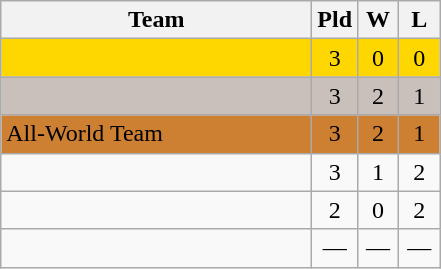<table class="wikitable" style="text-align:center">
<tr>
<th width="200">Team</th>
<th width="20">Pld</th>
<th width="20">W</th>
<th width="20">L</th>
</tr>
<tr style="background:#FFD700">
<td align=left></td>
<td>3</td>
<td>0</td>
<td>0</td>
</tr>
<tr style="background:#C9C0BB">
<td align=left></td>
<td>3</td>
<td>2</td>
<td>1</td>
</tr>
<tr style="background:#CD7F32">
<td align=left>All-World Team</td>
<td>3</td>
<td>2</td>
<td>1</td>
</tr>
<tr>
<td align=left></td>
<td>3</td>
<td>1</td>
<td>2</td>
</tr>
<tr>
<td align=left></td>
<td>2</td>
<td>0</td>
<td>2</td>
</tr>
<tr>
<td align=left></td>
<td>—</td>
<td>—</td>
<td>—</td>
</tr>
</table>
